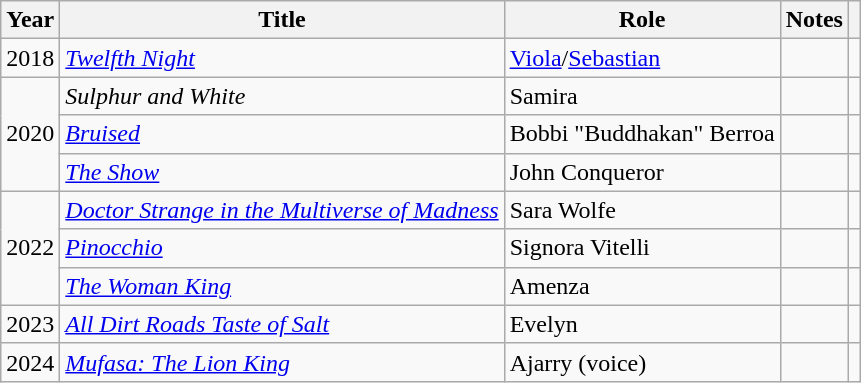<table class="wikitable">
<tr>
<th>Year</th>
<th>Title</th>
<th>Role</th>
<th>Notes</th>
<th></th>
</tr>
<tr>
<td>2018</td>
<td><em><a href='#'>Twelfth Night</a></em></td>
<td><a href='#'>Viola</a>/<a href='#'>Sebastian</a></td>
<td></td>
<td></td>
</tr>
<tr>
<td rowspan="3">2020</td>
<td><em>Sulphur and White</em></td>
<td>Samira</td>
<td></td>
<td></td>
</tr>
<tr>
<td><em><a href='#'>Bruised</a></em></td>
<td>Bobbi "Buddhakan" Berroa</td>
<td></td>
<td></td>
</tr>
<tr>
<td><em><a href='#'>The Show</a></em></td>
<td>John Conqueror</td>
<td></td>
<td></td>
</tr>
<tr>
<td rowspan="3">2022</td>
<td><em><a href='#'>Doctor Strange in the Multiverse of Madness</a></em></td>
<td>Sara Wolfe</td>
<td></td>
<td></td>
</tr>
<tr>
<td><em><a href='#'>Pinocchio</a></em></td>
<td>Signora Vitelli</td>
<td></td>
<td></td>
</tr>
<tr>
<td><em><a href='#'>The Woman King</a></em></td>
<td>Amenza</td>
<td></td>
<td></td>
</tr>
<tr>
<td>2023</td>
<td><em><a href='#'>All Dirt Roads Taste of Salt</a></em></td>
<td>Evelyn</td>
<td></td>
<td></td>
</tr>
<tr>
<td>2024</td>
<td><em><a href='#'>Mufasa: The Lion King</a></em></td>
<td>Ajarry (voice)</td>
<td></td>
<td></td>
</tr>
</table>
